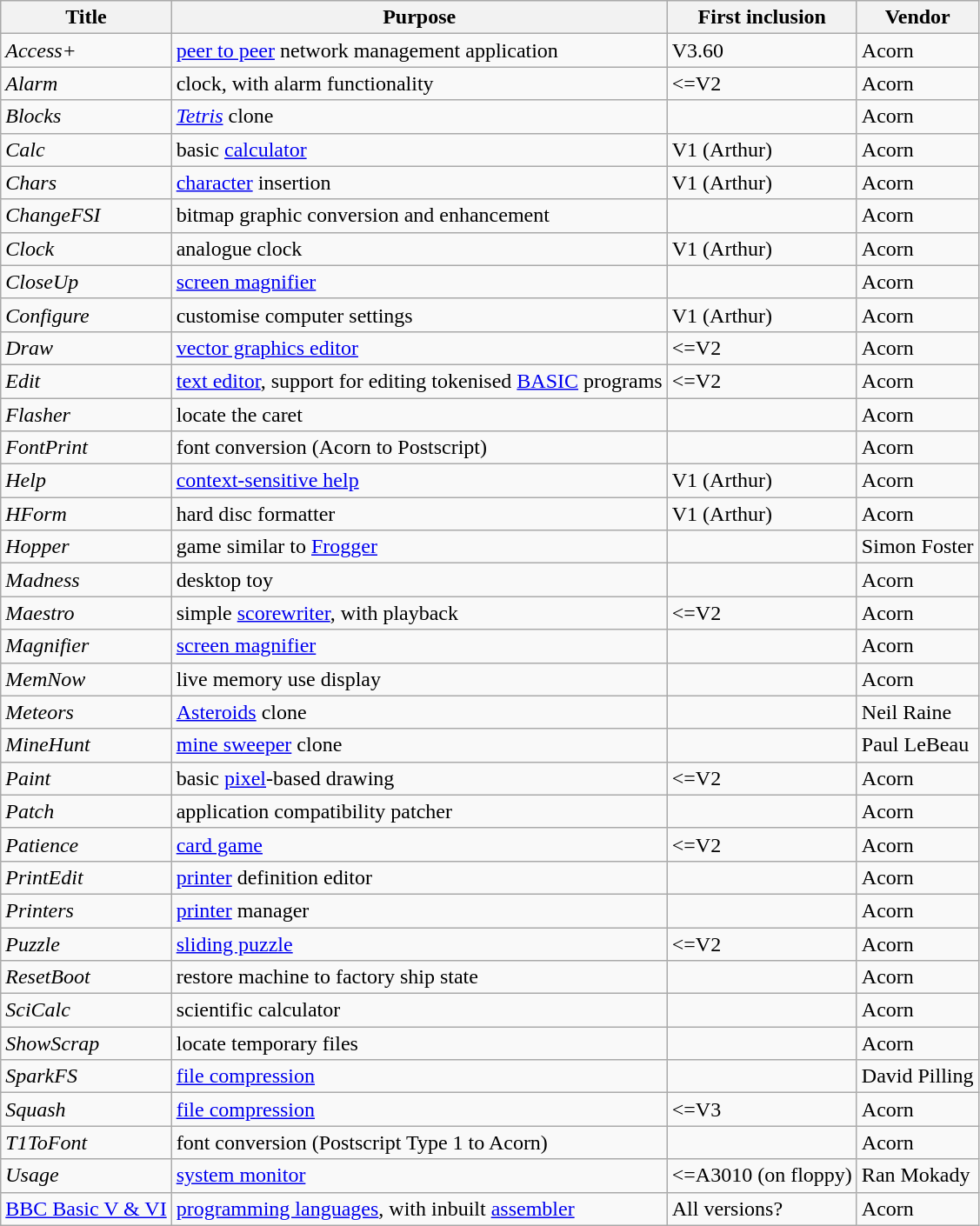<table class="wikitable sortable" style="width: auto;">
<tr>
<th>Title</th>
<th>Purpose</th>
<th>First inclusion </th>
<th>Vendor</th>
</tr>
<tr>
<td><em>Access+</em></td>
<td><a href='#'>peer to peer</a> network management application</td>
<td>V3.60</td>
<td>Acorn</td>
</tr>
<tr>
<td><em>Alarm</em></td>
<td>clock, with alarm functionality</td>
<td><=V2</td>
<td>Acorn</td>
</tr>
<tr>
<td><em>Blocks</em></td>
<td><em><a href='#'>Tetris</a></em> clone</td>
<td></td>
<td>Acorn</td>
</tr>
<tr>
<td><em>Calc</em></td>
<td>basic <a href='#'>calculator</a></td>
<td>V1 (Arthur)</td>
<td>Acorn</td>
</tr>
<tr>
<td><em>Chars</em></td>
<td><a href='#'>character</a> insertion</td>
<td>V1 (Arthur)</td>
<td>Acorn</td>
</tr>
<tr>
<td><em>ChangeFSI</em></td>
<td>bitmap graphic conversion and enhancement</td>
<td></td>
<td>Acorn</td>
</tr>
<tr>
<td><em>Clock</em></td>
<td>analogue clock</td>
<td>V1 (Arthur)</td>
<td>Acorn</td>
</tr>
<tr>
<td><em>CloseUp</em></td>
<td><a href='#'>screen magnifier</a></td>
<td></td>
<td>Acorn</td>
</tr>
<tr>
<td><em>Configure</em></td>
<td>customise computer settings</td>
<td>V1 (Arthur)</td>
<td>Acorn</td>
</tr>
<tr>
<td><em>Draw</em></td>
<td><a href='#'>vector graphics editor</a></td>
<td><=V2</td>
<td>Acorn</td>
</tr>
<tr>
<td><em>Edit</em></td>
<td><a href='#'>text editor</a>, support for editing tokenised <a href='#'>BASIC</a> programs</td>
<td><=V2</td>
<td>Acorn</td>
</tr>
<tr>
<td><em>Flasher</em></td>
<td>locate the caret</td>
<td></td>
<td>Acorn</td>
</tr>
<tr>
<td><em>FontPrint</em></td>
<td>font conversion (Acorn to Postscript)</td>
<td></td>
<td>Acorn</td>
</tr>
<tr>
<td><em>Help</em></td>
<td><a href='#'>context-sensitive help</a></td>
<td>V1 (Arthur)</td>
<td>Acorn</td>
</tr>
<tr>
<td><em>HForm</em></td>
<td>hard disc formatter</td>
<td>V1 (Arthur)</td>
<td>Acorn</td>
</tr>
<tr>
<td><em>Hopper</em></td>
<td>game similar to <a href='#'>Frogger</a></td>
<td></td>
<td>Simon Foster</td>
</tr>
<tr>
<td><em>Madness</em></td>
<td>desktop toy</td>
<td></td>
<td>Acorn</td>
</tr>
<tr>
<td><em>Maestro</em></td>
<td>simple <a href='#'>scorewriter</a>, with playback</td>
<td><=V2</td>
<td>Acorn</td>
</tr>
<tr>
<td><em>Magnifier</em></td>
<td><a href='#'>screen magnifier</a></td>
<td></td>
<td>Acorn</td>
</tr>
<tr>
<td><em>MemNow</em></td>
<td>live memory use display</td>
<td></td>
<td>Acorn</td>
</tr>
<tr>
<td><em>Meteors</em></td>
<td><a href='#'>Asteroids</a> clone</td>
<td></td>
<td>Neil Raine</td>
</tr>
<tr>
<td><em>MineHunt</em></td>
<td><a href='#'>mine sweeper</a> clone</td>
<td></td>
<td>Paul LeBeau</td>
</tr>
<tr>
<td><em>Paint</em></td>
<td>basic <a href='#'>pixel</a>-based drawing</td>
<td><=V2</td>
<td>Acorn</td>
</tr>
<tr>
<td><em>Patch</em></td>
<td>application compatibility patcher</td>
<td></td>
<td>Acorn</td>
</tr>
<tr>
<td><em>Patience</em></td>
<td><a href='#'>card game</a></td>
<td><=V2</td>
<td>Acorn</td>
</tr>
<tr>
<td><em>PrintEdit</em></td>
<td><a href='#'>printer</a> definition editor</td>
<td></td>
<td>Acorn</td>
</tr>
<tr>
<td><em>Printers</em></td>
<td><a href='#'>printer</a> manager</td>
<td></td>
<td>Acorn</td>
</tr>
<tr>
<td><em>Puzzle</em></td>
<td><a href='#'>sliding puzzle</a></td>
<td><=V2</td>
<td>Acorn</td>
</tr>
<tr>
<td><em>ResetBoot</em></td>
<td>restore machine to factory ship state</td>
<td></td>
<td>Acorn</td>
</tr>
<tr>
<td><em>SciCalc</em></td>
<td>scientific calculator</td>
<td></td>
<td>Acorn</td>
</tr>
<tr>
<td><em>ShowScrap</em></td>
<td>locate temporary files</td>
<td></td>
<td>Acorn</td>
</tr>
<tr>
<td><em>SparkFS</em></td>
<td><a href='#'>file compression</a></td>
<td></td>
<td>David Pilling</td>
</tr>
<tr>
<td><em>Squash</em></td>
<td><a href='#'>file compression</a></td>
<td><=V3</td>
<td>Acorn</td>
</tr>
<tr>
<td><em>T1ToFont</em></td>
<td>font conversion (Postscript Type 1 to Acorn)</td>
<td></td>
<td>Acorn</td>
</tr>
<tr>
<td><em>Usage</em></td>
<td><a href='#'>system monitor</a></td>
<td><=A3010 (on floppy)</td>
<td>Ran Mokady</td>
</tr>
<tr>
<td><a href='#'>BBC Basic V & VI</a></td>
<td><a href='#'>programming languages</a>, with inbuilt <a href='#'>assembler</a></td>
<td>All versions?</td>
<td>Acorn</td>
</tr>
</table>
